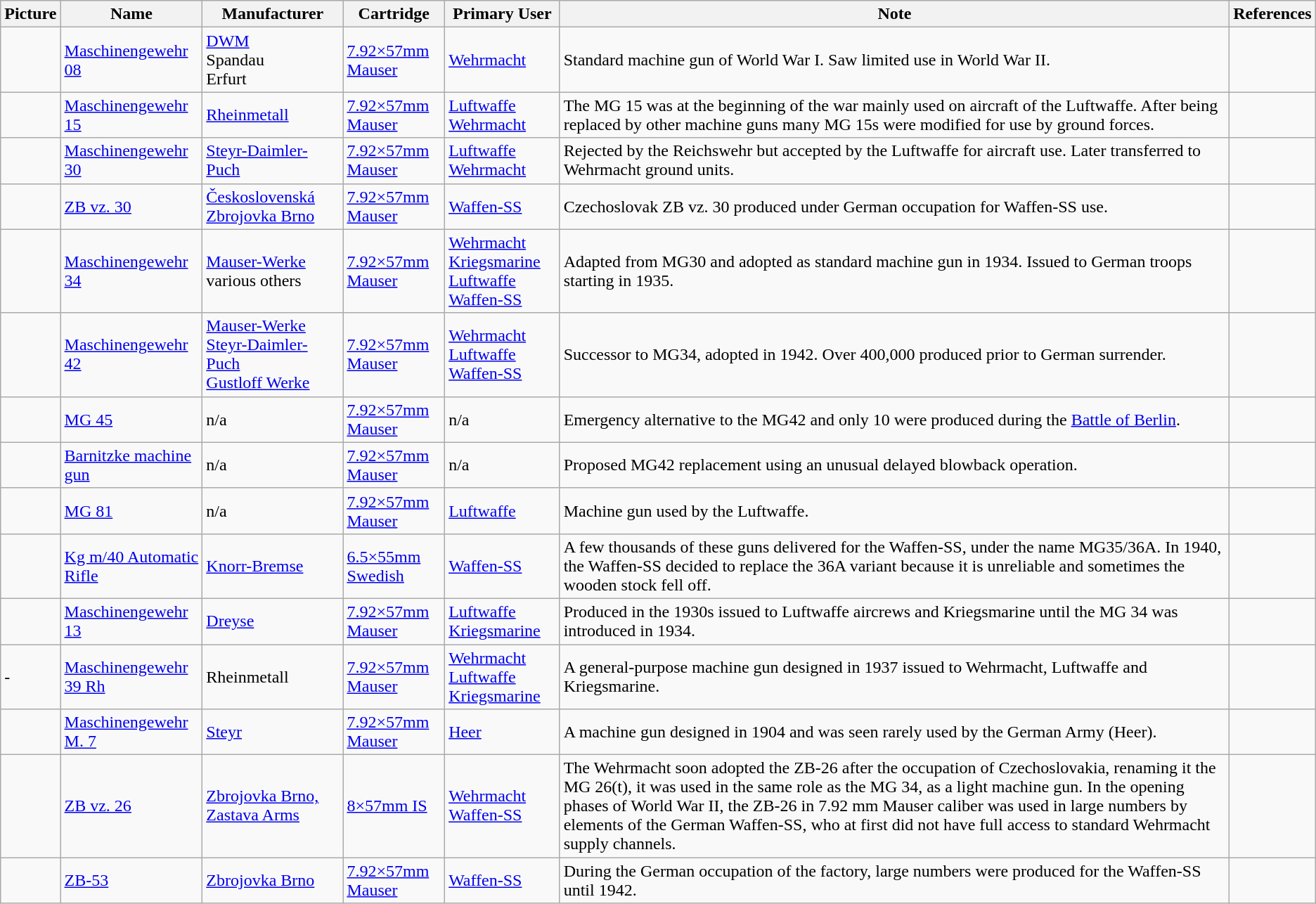<table class="wikitable sortable">
<tr>
<th>Picture</th>
<th>Name</th>
<th>Manufacturer</th>
<th>Cartridge</th>
<th>Primary User</th>
<th>Note</th>
<th>References</th>
</tr>
<tr>
<td></td>
<td><a href='#'>Maschinengewehr 08</a></td>
<td><a href='#'>DWM</a> <br> Spandau <br> Erfurt</td>
<td><a href='#'>7.92×57mm Mauser</a></td>
<td><a href='#'>Wehrmacht</a></td>
<td>Standard machine gun of World War I. Saw limited use in World War II.</td>
<td></td>
</tr>
<tr>
<td></td>
<td><a href='#'>Maschinengewehr 15</a></td>
<td><a href='#'>Rheinmetall</a></td>
<td><a href='#'>7.92×57mm Mauser</a></td>
<td><a href='#'>Luftwaffe</a> <br> <a href='#'>Wehrmacht</a></td>
<td>The MG 15 was at the beginning of the war mainly used on aircraft of the Luftwaffe. After being replaced by other machine guns many MG 15s were modified for use by ground forces.</td>
<td></td>
</tr>
<tr>
<td></td>
<td><a href='#'>Maschinengewehr 30</a></td>
<td><a href='#'>Steyr-Daimler-Puch</a></td>
<td><a href='#'>7.92×57mm Mauser</a></td>
<td><a href='#'>Luftwaffe</a> <br> <a href='#'>Wehrmacht</a></td>
<td>Rejected by the Reichswehr but accepted by the Luftwaffe for aircraft use. Later transferred to Wehrmacht ground units.</td>
<td></td>
</tr>
<tr>
<td></td>
<td><a href='#'>ZB vz. 30</a></td>
<td><a href='#'>Československá Zbrojovka Brno</a></td>
<td><a href='#'>7.92×57mm Mauser</a></td>
<td><a href='#'>Waffen-SS</a></td>
<td>Czechoslovak ZB vz. 30 produced under German occupation for Waffen-SS use.</td>
<td></td>
</tr>
<tr>
<td></td>
<td><a href='#'>Maschinengewehr 34</a></td>
<td><a href='#'>Mauser-Werke</a> <br> various others</td>
<td><a href='#'>7.92×57mm Mauser</a></td>
<td><a href='#'>Wehrmacht</a> <br> <a href='#'>Kriegsmarine</a> <br> <a href='#'>Luftwaffe</a> <br> <a href='#'>Waffen-SS</a></td>
<td>Adapted from MG30 and adopted as standard machine gun in 1934. Issued to German troops starting in 1935.</td>
<td></td>
</tr>
<tr>
<td></td>
<td><a href='#'>Maschinengewehr 42</a></td>
<td><a href='#'>Mauser-Werke</a> <br> <a href='#'>Steyr-Daimler-Puch</a> <br> <a href='#'>Gustloff Werke</a></td>
<td><a href='#'>7.92×57mm Mauser</a></td>
<td><a href='#'>Wehrmacht</a> <br> <a href='#'>Luftwaffe</a> <br> <a href='#'>Waffen-SS</a></td>
<td>Successor to MG34, adopted in 1942. Over 400,000 produced prior to German surrender.</td>
<td></td>
</tr>
<tr>
<td></td>
<td><a href='#'>MG 45</a></td>
<td>n/a</td>
<td><a href='#'>7.92×57mm Mauser</a></td>
<td>n/a</td>
<td>Emergency alternative to the MG42 and only 10 were produced during the <a href='#'>Battle of Berlin</a>.</td>
<td></td>
</tr>
<tr>
<td></td>
<td><a href='#'>Barnitzke machine gun</a></td>
<td>n/a</td>
<td><a href='#'>7.92×57mm Mauser</a></td>
<td>n/a</td>
<td>Proposed MG42 replacement using an unusual delayed blowback operation.</td>
<td></td>
</tr>
<tr>
<td></td>
<td><a href='#'>MG 81</a></td>
<td>n/a</td>
<td><a href='#'>7.92×57mm Mauser</a></td>
<td><a href='#'>Luftwaffe</a></td>
<td>Machine gun used by the Luftwaffe.</td>
<td></td>
</tr>
<tr>
<td></td>
<td><a href='#'>Kg m/40 Automatic Rifle</a></td>
<td><a href='#'>Knorr-Bremse</a></td>
<td><a href='#'>6.5×55mm Swedish</a></td>
<td><a href='#'>Waffen-SS</a></td>
<td>A few thousands of these guns delivered for the Waffen-SS, under the name MG35/36A. In 1940, the Waffen-SS decided to replace the 36A variant because it is unreliable and sometimes the wooden stock fell off.</td>
<td></td>
</tr>
<tr>
<td></td>
<td><a href='#'>Maschinengewehr 13</a></td>
<td><a href='#'>Dreyse</a></td>
<td><a href='#'>7.92×57mm Mauser</a></td>
<td><a href='#'>Luftwaffe</a> <a href='#'>Kriegsmarine</a></td>
<td>Produced in the 1930s issued to Luftwaffe aircrews and Kriegsmarine until the MG 34 was introduced in 1934.</td>
<td></td>
</tr>
<tr>
<td>-</td>
<td><a href='#'>Maschinengewehr 39 Rh</a></td>
<td>Rheinmetall</td>
<td><a href='#'>7.92×57mm Mauser</a></td>
<td><a href='#'>Wehrmacht</a> <br> <a href='#'>Luftwaffe</a> <br> <a href='#'>Kriegsmarine</a></td>
<td>A general-purpose machine gun designed in 1937 issued to Wehrmacht, Luftwaffe and Kriegsmarine.</td>
<td></td>
</tr>
<tr>
<td></td>
<td><a href='#'>Maschinengewehr M. 7</a></td>
<td><a href='#'>Steyr</a></td>
<td><a href='#'>7.92×57mm Mauser</a></td>
<td><a href='#'>Heer</a></td>
<td>A machine gun designed in 1904 and was seen rarely used by the German Army (Heer).</td>
<td></td>
</tr>
<tr>
<td></td>
<td><a href='#'>ZB vz. 26</a></td>
<td><a href='#'>Zbrojovka Brno, Zastava Arms</a></td>
<td><a href='#'>8×57mm IS</a></td>
<td><a href='#'>Wehrmacht</a> <br> <a href='#'>Waffen-SS</a></td>
<td>The Wehrmacht soon adopted the ZB-26 after the occupation of Czechoslovakia, renaming it the MG 26(t), it was used in the same role as the MG 34, as a light machine gun. In the opening phases of World War II, the ZB-26 in 7.92 mm Mauser caliber was used in large numbers by elements of the German Waffen-SS, who at first did not have full access to standard Wehrmacht supply channels.</td>
<td></td>
</tr>
<tr>
<td></td>
<td><a href='#'>ZB-53</a></td>
<td><a href='#'>Zbrojovka Brno</a></td>
<td><a href='#'>7.92×57mm Mauser</a></td>
<td><a href='#'>Waffen-SS</a></td>
<td>During the German occupation of the factory, large numbers were produced for the Waffen-SS until 1942.</td>
<td></td>
</tr>
</table>
